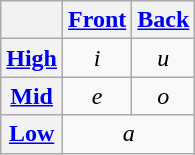<table class=wikitable style=text-align:center>
<tr>
<th></th>
<th><a href='#'>Front</a></th>
<th><a href='#'>Back</a></th>
</tr>
<tr>
<th><a href='#'>High</a></th>
<td><em>i</em> </td>
<td><em>u</em> </td>
</tr>
<tr>
<th><a href='#'>Mid</a></th>
<td><em>e</em> </td>
<td><em>o</em> </td>
</tr>
<tr>
<th><a href='#'>Low</a></th>
<td colspan=2><em>a</em> </td>
</tr>
</table>
